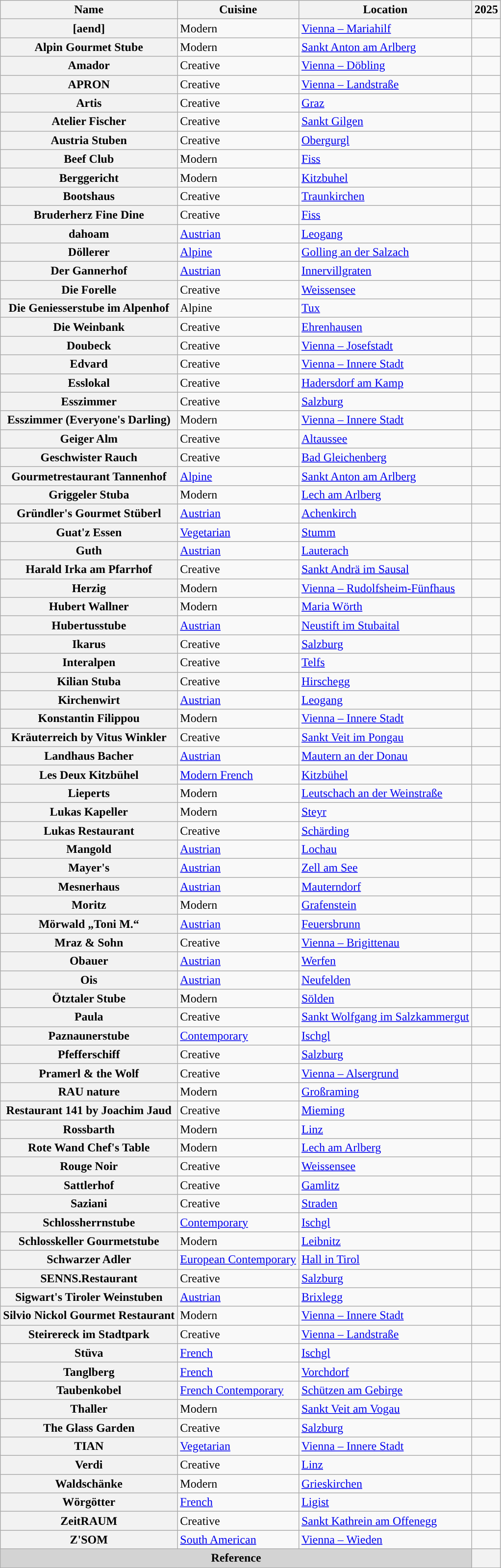<table class="wikitable sortable plainrowheaders" style="text-align:left;"">
<tr>
<th scope="col">Name</th>
<th scope="col">Cuisine</th>
<th scope="col">Location</th>
<th scope="col">2025</th>
</tr>
<tr>
<th scope="row">[aend]</th>
<td>Modern</td>
<td><a href='#'>Vienna – Mariahilf</a></td>
<td></td>
</tr>
<tr>
<th scope="row">Alpin Gourmet Stube</th>
<td>Modern</td>
<td><a href='#'>Sankt Anton am Arlberg</a></td>
<td></td>
</tr>
<tr>
<th scope="row">Amador</th>
<td>Creative</td>
<td><a href='#'>Vienna – Döbling</a></td>
<td></td>
</tr>
<tr>
<th scope="row">APRON</th>
<td>Creative</td>
<td><a href='#'>Vienna – Landstraße</a></td>
<td></td>
</tr>
<tr>
<th scope="row">Artis</th>
<td>Creative</td>
<td><a href='#'>Graz</a></td>
<td></td>
</tr>
<tr>
<th scope="row">Atelier Fischer</th>
<td>Creative</td>
<td><a href='#'>Sankt Gilgen</a></td>
<td></td>
</tr>
<tr>
<th scope="row">Austria Stuben</th>
<td>Creative</td>
<td><a href='#'>Obergurgl</a></td>
<td></td>
</tr>
<tr>
<th scope="row">Beef Club</th>
<td>Modern</td>
<td><a href='#'>Fiss</a></td>
<td></td>
</tr>
<tr>
<th scope="row">Berggericht</th>
<td>Modern</td>
<td><a href='#'>Kitzbuhel</a></td>
<td></td>
</tr>
<tr>
<th scope="row">Bootshaus</th>
<td>Creative</td>
<td><a href='#'>Traunkirchen</a></td>
<td></td>
</tr>
<tr>
<th scope="row">Bruderherz Fine Dine</th>
<td>Creative</td>
<td><a href='#'>Fiss</a></td>
<td></td>
</tr>
<tr>
<th scope="row">dahoam</th>
<td><a href='#'>Austrian</a></td>
<td><a href='#'>Leogang</a></td>
<td></td>
</tr>
<tr>
<th scope="row">Döllerer</th>
<td><a href='#'>Alpine</a></td>
<td><a href='#'>Golling an der Salzach</a></td>
<td></td>
</tr>
<tr>
<th scope="row">Der Gannerhof</th>
<td><a href='#'>Austrian</a></td>
<td><a href='#'>Innervillgraten</a></td>
<td></td>
</tr>
<tr>
<th scope="row">Die Forelle</th>
<td>Creative</td>
<td><a href='#'>Weissensee</a></td>
<td></td>
</tr>
<tr>
<th scope="row">Die Geniesserstube im Alpenhof</th>
<td>Alpine</td>
<td><a href='#'>Tux</a></td>
<td></td>
</tr>
<tr>
<th scope="row">Die Weinbank</th>
<td>Creative</td>
<td><a href='#'>Ehrenhausen</a></td>
<td></td>
</tr>
<tr>
<th scope="row">Doubeck</th>
<td>Creative</td>
<td><a href='#'>Vienna – Josefstadt</a></td>
<td></td>
</tr>
<tr>
<th scope="row">Edvard</th>
<td>Creative</td>
<td><a href='#'>Vienna – Innere Stadt</a></td>
<td></td>
</tr>
<tr>
<th scope="row">Esslokal</th>
<td>Creative</td>
<td><a href='#'>Hadersdorf am Kamp</a></td>
<td></td>
</tr>
<tr>
<th scope="row">Esszimmer</th>
<td>Creative</td>
<td><a href='#'>Salzburg</a></td>
<td></td>
</tr>
<tr>
<th scope="row">Esszimmer (Everyone's Darling)</th>
<td>Modern</td>
<td><a href='#'>Vienna – Innere Stadt</a></td>
<td></td>
</tr>
<tr>
<th scope="row">Geiger Alm</th>
<td>Creative</td>
<td><a href='#'>Altaussee</a></td>
<td></td>
</tr>
<tr>
<th scope="row">Geschwister Rauch</th>
<td>Creative</td>
<td><a href='#'>Bad Gleichenberg</a></td>
<td></td>
</tr>
<tr>
<th scope="row">Gourmetrestaurant Tannenhof</th>
<td><a href='#'>Alpine</a></td>
<td><a href='#'>Sankt Anton am Arlberg</a></td>
<td></td>
</tr>
<tr>
<th scope="row">Griggeler Stuba</th>
<td>Modern</td>
<td><a href='#'>Lech am Arlberg</a></td>
<td></td>
</tr>
<tr>
<th scope="row">Gründler's Gourmet Stüberl</th>
<td><a href='#'>Austrian</a></td>
<td><a href='#'>Achenkirch</a></td>
<td></td>
</tr>
<tr>
<th scope="row">Guat'z Essen</th>
<td><a href='#'>Vegetarian</a></td>
<td><a href='#'>Stumm</a></td>
<td></td>
</tr>
<tr>
<th scope="row">Guth</th>
<td><a href='#'>Austrian</a></td>
<td><a href='#'>Lauterach</a></td>
<td></td>
</tr>
<tr>
<th scope="row">Harald Irka am Pfarrhof</th>
<td>Creative</td>
<td><a href='#'>Sankt Andrä im Sausal</a></td>
<td></td>
</tr>
<tr>
<th scope="row">Herzig</th>
<td>Modern</td>
<td><a href='#'>Vienna – Rudolfsheim-Fünfhaus</a></td>
<td></td>
</tr>
<tr>
<th scope="row">Hubert Wallner</th>
<td>Modern</td>
<td><a href='#'>Maria Wörth</a></td>
<td></td>
</tr>
<tr>
<th scope="row">Hubertusstube</th>
<td><a href='#'>Austrian</a></td>
<td><a href='#'>Neustift im Stubaital</a></td>
<td></td>
</tr>
<tr>
<th scope="row">Ikarus</th>
<td>Creative</td>
<td><a href='#'>Salzburg</a></td>
<td></td>
</tr>
<tr>
<th scope="row">Interalpen</th>
<td>Creative</td>
<td><a href='#'>Telfs</a></td>
<td></td>
</tr>
<tr>
<th scope="row">Kilian Stuba</th>
<td>Creative</td>
<td><a href='#'>Hirschegg</a></td>
<td></td>
</tr>
<tr>
<th scope="row">Kirchenwirt</th>
<td><a href='#'>Austrian</a></td>
<td><a href='#'>Leogang</a></td>
<td></td>
</tr>
<tr>
<th scope="row">Konstantin Filippou</th>
<td>Modern</td>
<td><a href='#'>Vienna – Innere Stadt</a></td>
<td></td>
</tr>
<tr>
<th scope="row">Kräuterreich by Vitus Winkler</th>
<td>Creative</td>
<td><a href='#'>Sankt Veit im Pongau</a></td>
<td></td>
</tr>
<tr>
<th scope="row">Landhaus Bacher</th>
<td><a href='#'>Austrian</a></td>
<td><a href='#'>Mautern an der Donau</a></td>
<td></td>
</tr>
<tr>
<th scope="row">Les Deux Kitzbühel</th>
<td><a href='#'>Modern French</a></td>
<td><a href='#'>Kitzbühel</a></td>
<td></td>
</tr>
<tr>
<th scope="row">Lieperts</th>
<td>Modern</td>
<td><a href='#'>Leutschach an der Weinstraße</a></td>
<td></td>
</tr>
<tr>
<th scope="row">Lukas Kapeller</th>
<td>Modern</td>
<td><a href='#'>Steyr</a></td>
<td></td>
</tr>
<tr>
<th scope="row">Lukas Restaurant</th>
<td>Creative</td>
<td><a href='#'>Schärding</a></td>
<td></td>
</tr>
<tr>
<th scope="row">Mangold</th>
<td><a href='#'>Austrian</a></td>
<td><a href='#'>Lochau</a></td>
<td></td>
</tr>
<tr>
<th scope="row">Mayer's</th>
<td><a href='#'>Austrian</a></td>
<td><a href='#'>Zell am See</a></td>
<td></td>
</tr>
<tr>
<th scope="row">Mesnerhaus</th>
<td><a href='#'>Austrian</a></td>
<td><a href='#'>Mauterndorf</a></td>
<td></td>
</tr>
<tr>
<th scope="row">Moritz</th>
<td>Modern</td>
<td><a href='#'>Grafenstein</a></td>
<td></td>
</tr>
<tr>
<th scope="row">Mörwald „Toni M.“</th>
<td><a href='#'>Austrian</a></td>
<td><a href='#'>Feuersbrunn</a></td>
<td></td>
</tr>
<tr>
<th scope="row">Mraz & Sohn</th>
<td>Creative</td>
<td><a href='#'>Vienna – Brigittenau</a></td>
<td></td>
</tr>
<tr>
<th scope="row">Obauer</th>
<td><a href='#'>Austrian</a></td>
<td><a href='#'>Werfen</a></td>
<td></td>
</tr>
<tr>
<th scope="row">Ois</th>
<td><a href='#'>Austrian</a></td>
<td><a href='#'>Neufelden</a></td>
<td></td>
</tr>
<tr>
<th scope="row">Ötztaler Stube</th>
<td>Modern</td>
<td><a href='#'>Sölden</a></td>
<td></td>
</tr>
<tr>
<th scope="row">Paula</th>
<td>Creative</td>
<td><a href='#'>Sankt Wolfgang im Salzkammergut</a></td>
<td></td>
</tr>
<tr>
<th scope="row">Paznaunerstube</th>
<td><a href='#'>Contemporary</a></td>
<td><a href='#'>Ischgl</a></td>
<td></td>
</tr>
<tr>
<th scope="row">Pfefferschiff</th>
<td>Creative</td>
<td><a href='#'>Salzburg</a></td>
<td></td>
</tr>
<tr>
<th scope="row">Pramerl & the Wolf</th>
<td>Creative</td>
<td><a href='#'>Vienna – Alsergrund</a></td>
<td></td>
</tr>
<tr>
<th scope="row">RAU nature</th>
<td>Modern</td>
<td><a href='#'>Großraming</a></td>
<td></td>
</tr>
<tr>
<th scope="row">Restaurant 141 by Joachim Jaud</th>
<td>Creative</td>
<td><a href='#'>Mieming</a></td>
<td></td>
</tr>
<tr>
<th scope="row">Rossbarth</th>
<td>Modern</td>
<td><a href='#'>Linz</a></td>
<td></td>
</tr>
<tr>
<th scope="row">Rote Wand Chef's Table</th>
<td>Modern</td>
<td><a href='#'>Lech am Arlberg</a></td>
<td></td>
</tr>
<tr>
<th scope="row">Rouge Noir</th>
<td>Creative</td>
<td><a href='#'>Weissensee</a></td>
<td></td>
</tr>
<tr>
<th scope="row">Sattlerhof</th>
<td>Creative</td>
<td><a href='#'>Gamlitz</a></td>
<td></td>
</tr>
<tr>
<th scope="row">Saziani</th>
<td>Creative</td>
<td><a href='#'>Straden</a></td>
<td></td>
</tr>
<tr>
<th scope="row">Schlossherrnstube</th>
<td><a href='#'>Contemporary</a></td>
<td><a href='#'>Ischgl</a></td>
<td></td>
</tr>
<tr>
<th scope="row">Schlosskeller Gourmetstube</th>
<td>Modern</td>
<td><a href='#'>Leibnitz</a></td>
<td></td>
</tr>
<tr>
<th scope="row">Schwarzer Adler</th>
<td><a href='#'>European Contemporary</a></td>
<td><a href='#'>Hall in Tirol</a></td>
<td></td>
</tr>
<tr>
<th scope="row">SENNS.Restaurant</th>
<td>Creative</td>
<td><a href='#'>Salzburg</a></td>
<td></td>
</tr>
<tr>
<th scope="row">Sigwart's Tiroler Weinstuben</th>
<td><a href='#'>Austrian</a></td>
<td><a href='#'>Brixlegg</a></td>
<td></td>
</tr>
<tr>
<th scope="row">Silvio Nickol Gourmet Restaurant</th>
<td>Modern</td>
<td><a href='#'>Vienna – Innere Stadt</a></td>
<td></td>
</tr>
<tr>
<th scope="row">Steirereck im Stadtpark</th>
<td>Creative</td>
<td><a href='#'>Vienna – Landstraße</a></td>
<td></td>
</tr>
<tr>
<th scope="row">Stüva</th>
<td><a href='#'>French</a></td>
<td><a href='#'>Ischgl</a></td>
<td></td>
</tr>
<tr>
<th scope="row">Tanglberg</th>
<td><a href='#'>French</a></td>
<td><a href='#'>Vorchdorf</a></td>
<td></td>
</tr>
<tr>
<th scope="row">Taubenkobel</th>
<td><a href='#'>French Contemporary</a></td>
<td><a href='#'>Schützen am Gebirge</a></td>
<td></td>
</tr>
<tr>
<th scope="row">Thaller</th>
<td>Modern</td>
<td><a href='#'>Sankt Veit am Vogau</a></td>
<td></td>
</tr>
<tr>
<th scope="row">The Glass Garden</th>
<td>Creative</td>
<td><a href='#'>Salzburg</a></td>
<td></td>
</tr>
<tr>
<th scope="row">TIAN</th>
<td><a href='#'>Vegetarian</a></td>
<td><a href='#'>Vienna – Innere Stadt</a></td>
<td></td>
</tr>
<tr>
<th scope="row">Verdi</th>
<td>Creative</td>
<td><a href='#'>Linz</a></td>
<td></td>
</tr>
<tr>
<th scope="row">Waldschänke</th>
<td>Modern</td>
<td><a href='#'>Grieskirchen</a></td>
<td></td>
</tr>
<tr>
<th scope="row">Wörgötter</th>
<td><a href='#'>French</a></td>
<td><a href='#'>Ligist</a></td>
<td></td>
</tr>
<tr>
<th scope="row">ZeitRAUM</th>
<td>Creative</td>
<td><a href='#'>Sankt Kathrein am Offenegg</a></td>
<td></td>
</tr>
<tr>
<th scope="row">Z'SOM</th>
<td><a href='#'>South American</a></td>
<td><a href='#'>Vienna – Wieden</a></td>
<td></td>
</tr>
<tr>
<th colspan="3" style="text-align: center;background: lightgray;">Reference</th>
<th></th>
</tr>
<tr>
</tr>
</table>
